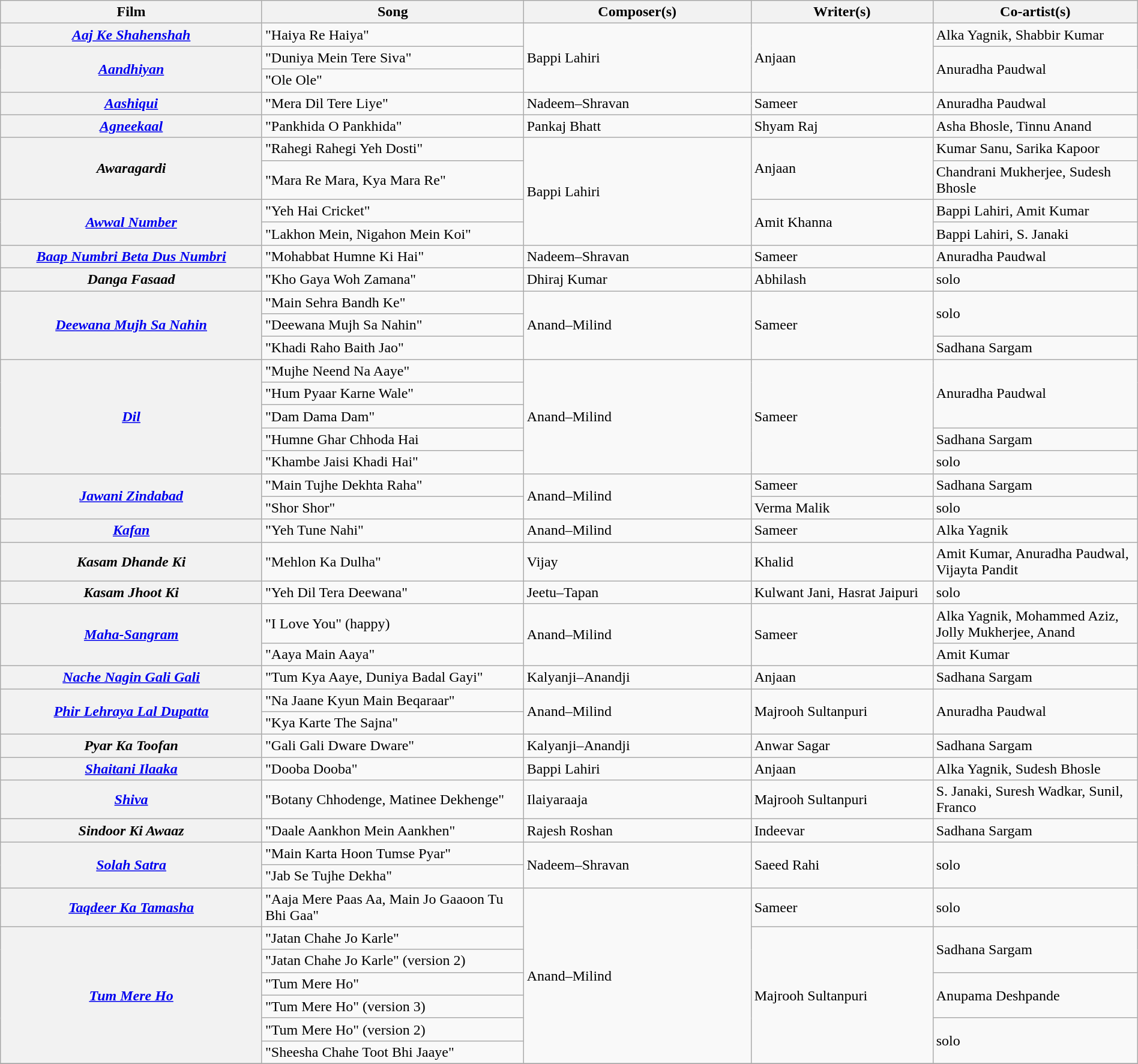<table class="wikitable plainrowheaders" width="100%" textcolor:#000;">
<tr>
<th scope="col" width=23%>Film</th>
<th scope="col" width=23%>Song</th>
<th scope="col" width=20%>Composer(s)</th>
<th scope="col" width=16%>Writer(s)</th>
<th scope="col" width=18%>Co-artist(s)</th>
</tr>
<tr>
<th><em><a href='#'>Aaj Ke Shahenshah</a></em></th>
<td>"Haiya Re Haiya"</td>
<td rowspan=3>Bappi Lahiri</td>
<td rowspan=3>Anjaan</td>
<td>Alka Yagnik, Shabbir Kumar</td>
</tr>
<tr>
<th Rowspan=2><em><a href='#'>Aandhiyan</a></em></th>
<td>"Duniya Mein Tere Siva"</td>
<td rowspan=2>Anuradha Paudwal</td>
</tr>
<tr>
<td>"Ole Ole"</td>
</tr>
<tr>
<th><em><a href='#'>Aashiqui</a></em></th>
<td>"Mera Dil Tere Liye"</td>
<td rowspan=>Nadeem–Shravan</td>
<td Rowspan=>Sameer</td>
<td>Anuradha Paudwal</td>
</tr>
<tr>
<th><em><a href='#'>Agneekaal</a></em></th>
<td>"Pankhida O Pankhida"</td>
<td>Pankaj Bhatt</td>
<td>Shyam Raj</td>
<td>Asha Bhosle, Tinnu Anand</td>
</tr>
<tr>
<th rowspan=2><em>Awaragardi</em></th>
<td>"Rahegi Rahegi Yeh Dosti"</td>
<td rowspan=4>Bappi Lahiri</td>
<td rowspan=2>Anjaan</td>
<td>Kumar Sanu, Sarika Kapoor</td>
</tr>
<tr>
<td>"Mara Re Mara, Kya Mara Re"</td>
<td>Chandrani Mukherjee, Sudesh Bhosle</td>
</tr>
<tr>
<th rowspan=2><em><a href='#'>Awwal Number</a></em></th>
<td>"Yeh Hai Cricket"</td>
<td rowspan=2>Amit Khanna</td>
<td>Bappi Lahiri, Amit Kumar</td>
</tr>
<tr>
<td>"Lakhon Mein, Nigahon Mein Koi"</td>
<td>Bappi Lahiri, S. Janaki</td>
</tr>
<tr>
<th Rowspan=><em><a href='#'>Baap Numbri Beta Dus Numbri</a></em></th>
<td>"Mohabbat Humne Ki Hai"</td>
<td rowspan=>Nadeem–Shravan</td>
<td>Sameer</td>
<td>Anuradha Paudwal</td>
</tr>
<tr>
<th><em>Danga Fasaad</em></th>
<td>"Kho Gaya Woh Zamana"</td>
<td>Dhiraj Kumar</td>
<td>Abhilash</td>
<td>solo</td>
</tr>
<tr>
<th Rowspan=3><em><a href='#'>Deewana Mujh Sa Nahin</a></em></th>
<td>"Main Sehra Bandh Ke"</td>
<td rowspan=3>Anand–Milind</td>
<td rowspan=3>Sameer</td>
<td Rowspan=2>solo</td>
</tr>
<tr>
<td>"Deewana Mujh Sa Nahin"</td>
</tr>
<tr>
<td>"Khadi Raho Baith Jao"</td>
<td>Sadhana Sargam</td>
</tr>
<tr>
<th Rowspan=5><em><a href='#'>Dil</a></em></th>
<td>"Mujhe Neend Na Aaye"</td>
<td rowspan=5>Anand–Milind</td>
<td rowspan=5>Sameer</td>
<td rowspan=3>Anuradha Paudwal</td>
</tr>
<tr>
<td>"Hum Pyaar Karne Wale"</td>
</tr>
<tr>
<td>"Dam Dama Dam"</td>
</tr>
<tr>
<td>"Humne Ghar Chhoda Hai</td>
<td>Sadhana Sargam</td>
</tr>
<tr>
<td>"Khambe Jaisi Khadi Hai"</td>
<td>solo</td>
</tr>
<tr>
<th Rowspan=2><em><a href='#'>Jawani Zindabad</a></em></th>
<td>"Main Tujhe Dekhta Raha"</td>
<td rowspan=2>Anand–Milind</td>
<td>Sameer</td>
<td>Sadhana Sargam</td>
</tr>
<tr>
<td>"Shor Shor"</td>
<td>Verma Malik</td>
<td>solo</td>
</tr>
<tr>
<th><em><a href='#'>Kafan</a></em></th>
<td>"Yeh Tune Nahi"</td>
<td>Anand–Milind</td>
<td>Sameer</td>
<td>Alka Yagnik</td>
</tr>
<tr>
<th><em>Kasam Dhande Ki</em></th>
<td>"Mehlon Ka Dulha"</td>
<td>Vijay</td>
<td>Khalid</td>
<td>Amit Kumar, Anuradha Paudwal, Vijayta Pandit</td>
</tr>
<tr>
<th><em>Kasam Jhoot Ki</em></th>
<td>"Yeh Dil Tera Deewana"</td>
<td>Jeetu–Tapan</td>
<td>Kulwant Jani, Hasrat Jaipuri</td>
<td>solo</td>
</tr>
<tr>
<th Rowspan=2><em><a href='#'>Maha-Sangram</a></em></th>
<td>"I Love You" (happy)</td>
<td Rowspan=2>Anand–Milind</td>
<td rowspan=2>Sameer</td>
<td>Alka Yagnik, Mohammed Aziz, Jolly Mukherjee, Anand</td>
</tr>
<tr>
<td>"Aaya Main Aaya"</td>
<td>Amit Kumar</td>
</tr>
<tr>
<th><em><a href='#'>Nache Nagin Gali Gali</a></em></th>
<td>"Tum Kya Aaye, Duniya Badal Gayi"</td>
<td>Kalyanji–Anandji</td>
<td>Anjaan</td>
<td>Sadhana Sargam</td>
</tr>
<tr>
<th Rowspan=2><em><a href='#'>Phir Lehraya Lal Dupatta</a></em></th>
<td>"Na Jaane Kyun Main Beqaraar"</td>
<td rowspan=2>Anand–Milind</td>
<td rowspan=2>Majrooh Sultanpuri</td>
<td rowspan=2>Anuradha Paudwal</td>
</tr>
<tr>
<td>"Kya Karte The Sajna"</td>
</tr>
<tr>
<th><em>Pyar Ka Toofan</em></th>
<td>"Gali Gali Dware Dware"</td>
<td>Kalyanji–Anandji</td>
<td>Anwar Sagar</td>
<td>Sadhana Sargam</td>
</tr>
<tr>
<th><em><a href='#'>Shaitani Ilaaka</a></em></th>
<td>"Dooba Dooba"</td>
<td rowspan=>Bappi Lahiri</td>
<td rowspan=>Anjaan</td>
<td>Alka Yagnik, Sudesh Bhosle</td>
</tr>
<tr>
<th><em><a href='#'>Shiva</a></em></th>
<td>"Botany Chhodenge, Matinee Dekhenge"</td>
<td>Ilaiyaraaja</td>
<td>Majrooh Sultanpuri</td>
<td>S. Janaki, Suresh Wadkar, Sunil, Franco</td>
</tr>
<tr>
<th><em>Sindoor Ki Awaaz</em></th>
<td>"Daale Aankhon Mein Aankhen"</td>
<td>Rajesh Roshan</td>
<td>Indeevar</td>
<td>Sadhana Sargam</td>
</tr>
<tr>
<th Rowspan=2><em><a href='#'>Solah Satra</a></em></th>
<td>"Main Karta Hoon Tumse Pyar"</td>
<td rowspan=2>Nadeem–Shravan</td>
<td rowspan=2>Saeed Rahi</td>
<td rowspan=2>solo</td>
</tr>
<tr>
<td>"Jab Se Tujhe Dekha"</td>
</tr>
<tr>
<th><em><a href='#'>Taqdeer Ka Tamasha</a></em></th>
<td>"Aaja Mere Paas Aa, Main Jo Gaaoon Tu Bhi Gaa"</td>
<td Rowspan=7>Anand–Milind</td>
<td>Sameer</td>
<td>solo</td>
</tr>
<tr>
<th Rowspan=6><em><a href='#'>Tum Mere Ho</a></em></th>
<td>"Jatan Chahe Jo Karle"</td>
<td Rowspan=6>Majrooh Sultanpuri</td>
<td rowspan=2>Sadhana Sargam</td>
</tr>
<tr>
<td>"Jatan Chahe Jo Karle" (version 2)</td>
</tr>
<tr>
<td>"Tum Mere Ho"</td>
<td rowspan=2>Anupama Deshpande</td>
</tr>
<tr>
<td>"Tum Mere Ho" (version 3)</td>
</tr>
<tr>
<td>"Tum Mere Ho" (version 2)</td>
<td rowspan=2>solo</td>
</tr>
<tr>
<td>"Sheesha Chahe Toot Bhi Jaaye"</td>
</tr>
<tr>
</tr>
</table>
